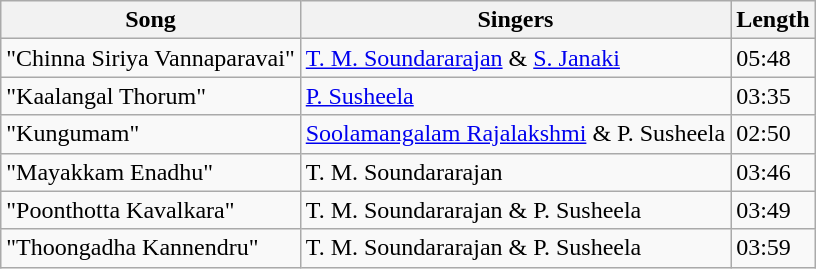<table class="wikitable">
<tr>
<th>Song</th>
<th>Singers</th>
<th>Length</th>
</tr>
<tr>
<td>"Chinna Siriya Vannaparavai"</td>
<td><a href='#'>T. M. Soundararajan</a> & <a href='#'>S. Janaki</a></td>
<td>05:48</td>
</tr>
<tr>
<td>"Kaalangal Thorum"</td>
<td><a href='#'>P. Susheela</a></td>
<td>03:35</td>
</tr>
<tr>
<td>"Kungumam"</td>
<td><a href='#'>Soolamangalam Rajalakshmi</a> & P. Susheela</td>
<td>02:50</td>
</tr>
<tr>
<td>"Mayakkam Enadhu"</td>
<td>T. M. Soundararajan</td>
<td>03:46</td>
</tr>
<tr>
<td>"Poonthotta Kavalkara"</td>
<td>T. M. Soundararajan & P. Susheela</td>
<td>03:49</td>
</tr>
<tr>
<td>"Thoongadha Kannendru"</td>
<td>T. M. Soundararajan & P. Susheela</td>
<td>03:59</td>
</tr>
</table>
